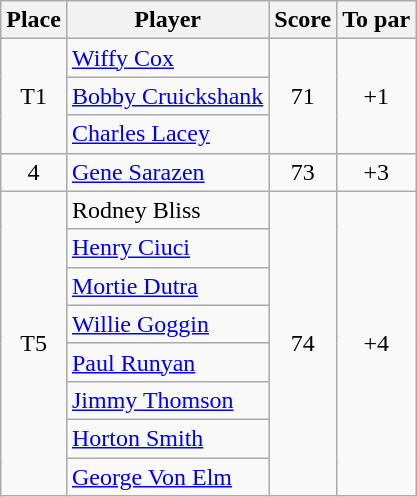<table class=wikitable>
<tr>
<th>Place</th>
<th>Player</th>
<th>Score</th>
<th>To par</th>
</tr>
<tr>
<td rowspan=3 align=center>T1</td>
<td> <a href='#'>Wiffy Cox</a></td>
<td rowspan=3 align=center>71</td>
<td rowspan=3 align=center>+1</td>
</tr>
<tr>
<td> <a href='#'>Bobby Cruickshank</a></td>
</tr>
<tr>
<td> <a href='#'>Charles Lacey</a></td>
</tr>
<tr>
<td align=center>4</td>
<td> <a href='#'>Gene Sarazen</a></td>
<td align=center>73</td>
<td align=center>+3</td>
</tr>
<tr>
<td rowspan=8 align=center>T5</td>
<td> Rodney Bliss</td>
<td rowspan=8 align=center>74</td>
<td rowspan=8 align=center>+4</td>
</tr>
<tr>
<td> <a href='#'>Henry Ciuci</a></td>
</tr>
<tr>
<td> <a href='#'>Mortie Dutra</a></td>
</tr>
<tr>
<td> <a href='#'>Willie Goggin</a></td>
</tr>
<tr>
<td> <a href='#'>Paul Runyan</a></td>
</tr>
<tr>
<td> <a href='#'>Jimmy Thomson</a></td>
</tr>
<tr>
<td> <a href='#'>Horton Smith</a></td>
</tr>
<tr>
<td> <a href='#'>George Von Elm</a></td>
</tr>
</table>
